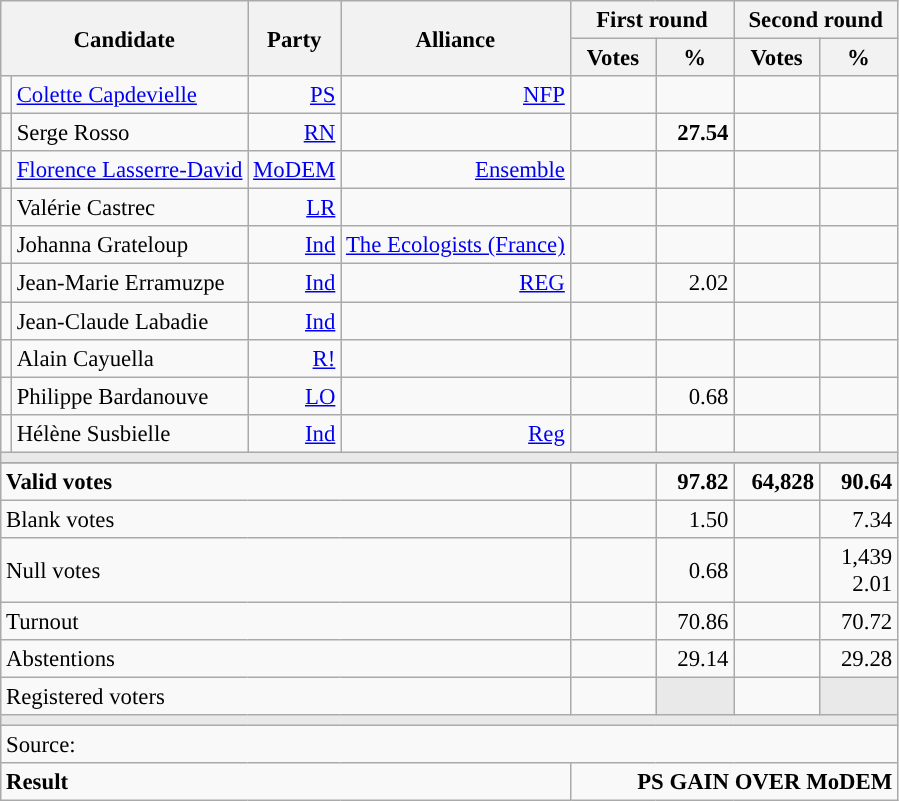<table class="wikitable" style="text-align:right;font-size:95%;">
<tr>
<th colspan="2" rowspan="2">Candidate</th>
<th colspan="1" rowspan="2">Party</th>
<th colspan="1" rowspan="2">Alliance</th>
<th colspan="2">First round</th>
<th colspan="2">Second round</th>
</tr>
<tr>
<th style="width:50px;">Votes</th>
<th style="width:45px;">%</th>
<th style="width:50px;">Votes</th>
<th style="width:45px;">%</th>
</tr>
<tr>
<td style="color:inherit;background:"></td>
<td style="text-align:left;"><a href='#'>Colette Capdevielle</a></td>
<td><a href='#'>PS</a></td>
<td><a href='#'>NFP</a></td>
<td><strong></strong></td>
<td><strong></strong></td>
<td><strong></strong></td>
<td><strong></strong></td>
</tr>
<tr>
<td style="color:inherit;background:"></td>
<td style="text-align:left;">Serge Rosso</td>
<td><a href='#'>RN</a></td>
<td></td>
<td><strong></strong></td>
<td><strong>27.54</strong></td>
<td></td>
<td></td>
</tr>
<tr>
<td style="color:inherit;background:"></td>
<td style="text-align:left;"><a href='#'>Florence Lasserre-David</a></td>
<td><a href='#'>MoDEM</a></td>
<td><a href='#'>Ensemble</a></td>
<td></td>
<td></td>
<td></td>
<td></td>
</tr>
<tr>
<td style="color:inherit;background:"></td>
<td style="text-align:left;">Valérie Castrec</td>
<td><a href='#'>LR</a></td>
<td></td>
<td></td>
<td></td>
<td></td>
<td></td>
</tr>
<tr>
<td style="color:inherit;background:"></td>
<td style="text-align:left;">Johanna Grateloup</td>
<td><a href='#'>Ind</a></td>
<td><a href='#'>The Ecologists (France)</a></td>
<td></td>
<td></td>
<td></td>
<td></td>
</tr>
<tr>
<td style="color:inherit;background:"></td>
<td style="text-align:left;">Jean-Marie Erramuzpe</td>
<td><a href='#'>Ind</a></td>
<td><a href='#'>REG</a></td>
<td></td>
<td>2.02</td>
<td></td>
<td></td>
</tr>
<tr>
<td style="color:inherit;background:"></td>
<td style="text-align:left;">Jean-Claude Labadie</td>
<td><a href='#'>Ind</a></td>
<td></td>
<td></td>
<td></td>
<td></td>
<td></td>
</tr>
<tr>
<td style="color:inherit;background:"></td>
<td style="text-align:left;">Alain Cayuella</td>
<td><a href='#'>R!</a></td>
<td></td>
<td></td>
<td></td>
<td></td>
<td></td>
</tr>
<tr>
<td style="color:inherit;background:"></td>
<td style="text-align:left;">Philippe Bardanouve</td>
<td><a href='#'>LO</a></td>
<td></td>
<td></td>
<td>0.68</td>
<td></td>
<td></td>
</tr>
<tr>
<td style="color:inherit;background:"></td>
<td style="text-align:left;">Hélène Susbielle</td>
<td><a href='#'>Ind</a></td>
<td><a href='#'>Reg</a></td>
<td></td>
<td></td>
<td></td>
<td></td>
</tr>
<tr>
<td colspan="8" style="background:#E9E9E9;"></td>
</tr>
<tr>
</tr>
<tr style="font-weight:bold;">
<td colspan="4" style="text-align:left;">Valid votes</td>
<td></td>
<td>97.82</td>
<td>64,828</td>
<td>90.64</td>
</tr>
<tr>
<td colspan="4" style="text-align:left;">Blank votes</td>
<td></td>
<td>1.50</td>
<td></td>
<td>7.34</td>
</tr>
<tr>
<td colspan="4" style="text-align:left;">Null votes</td>
<td></td>
<td>0.68</td>
<td></td>
<td>1,439	2.01</td>
</tr>
<tr>
<td colspan="4" style="text-align:left;">Turnout</td>
<td></td>
<td>70.86</td>
<td></td>
<td>70.72</td>
</tr>
<tr>
<td colspan="4" style="text-align:left;">Abstentions</td>
<td></td>
<td>29.14</td>
<td></td>
<td>29.28</td>
</tr>
<tr>
<td colspan="4" style="text-align:left;">Registered voters</td>
<td></td>
<td style="background:#E9E9E9;"></td>
<td></td>
<td style="background:#E9E9E9;"></td>
</tr>
<tr>
<td colspan="8" style="background:#E9E9E9;"></td>
</tr>
<tr>
<td colspan="8" style="text-align:left;">Source: </td>
</tr>
<tr style="font-weight:bold">
<td colspan="4" style="text-align:left;">Result</td>
<td colspan="4" style="background-color:">PS GAIN OVER MoDEM</td>
</tr>
</table>
